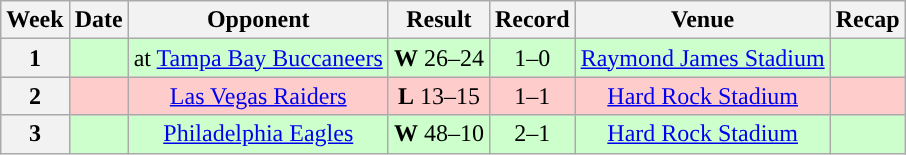<table class="wikitable" style="text-align:center">
<tr>
<th>Week</th>
<th>Date</th>
<th>Opponent</th>
<th>Result</th>
<th>Record</th>
<th>Venue</th>
<th>Recap</th>
</tr>
<tr style="background:#cfc">
<th>1</th>
<td></td>
<td>at <a href='#'>Tampa Bay Buccaneers</a></td>
<td><strong>W</strong> 26–24</td>
<td>1–0</td>
<td><a href='#'>Raymond James Stadium</a></td>
<td></td>
</tr>
<tr style="background:#fcc">
<th>2</th>
<td></td>
<td><a href='#'>Las Vegas Raiders</a></td>
<td><strong>L</strong> 13–15</td>
<td>1–1</td>
<td><a href='#'>Hard Rock Stadium</a></td>
<td></td>
</tr>
<tr style="background:#cfc">
<th>3</th>
<td></td>
<td><a href='#'>Philadelphia Eagles</a></td>
<td><strong>W</strong> 48–10</td>
<td>2–1</td>
<td><a href='#'>Hard Rock Stadium</a></td>
<td></td>
</tr>
</table>
